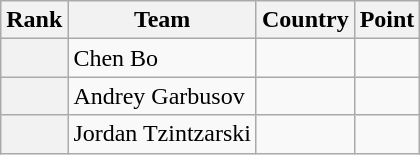<table class="wikitable sortable">
<tr>
<th>Rank</th>
<th>Team</th>
<th>Country</th>
<th>Point</th>
</tr>
<tr>
<th></th>
<td>Chen Bo</td>
<td></td>
<td></td>
</tr>
<tr>
<th></th>
<td>Andrey Garbusov</td>
<td></td>
<td></td>
</tr>
<tr>
<th></th>
<td>Jordan Tzintzarski</td>
<td></td>
<td></td>
</tr>
</table>
